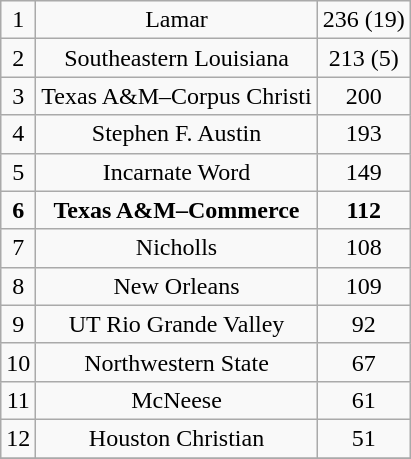<table class="wikitable">
<tr align="center">
<td>1</td>
<td>Lamar</td>
<td>236 (19)</td>
</tr>
<tr align="center">
<td>2</td>
<td>Southeastern Louisiana</td>
<td>213 (5)</td>
</tr>
<tr align="center">
<td>3</td>
<td>Texas A&M–Corpus Christi</td>
<td>200</td>
</tr>
<tr align="center">
<td>4</td>
<td>Stephen F. Austin</td>
<td>193</td>
</tr>
<tr align="center">
<td>5</td>
<td>Incarnate Word</td>
<td>149</td>
</tr>
<tr align="center">
<td><strong>6</strong></td>
<td><strong>Texas A&M–Commerce</strong><br></td>
<td><strong>112</strong></td>
</tr>
<tr align="center">
<td>7</td>
<td>Nicholls</td>
<td>108</td>
</tr>
<tr align="center">
<td>8</td>
<td>New Orleans</td>
<td>109</td>
</tr>
<tr align="center">
<td>9</td>
<td>UT Rio Grande Valley</td>
<td>92</td>
</tr>
<tr align="center">
<td>10</td>
<td>Northwestern State</td>
<td>67</td>
</tr>
<tr align="center">
<td>11</td>
<td>McNeese</td>
<td>61</td>
</tr>
<tr align="center">
<td>12</td>
<td>Houston Christian</td>
<td>51</td>
</tr>
<tr align="center">
</tr>
</table>
